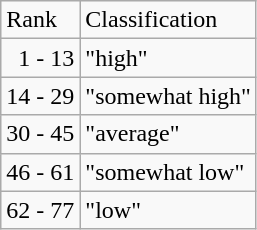<table class="wikitable" ---valign=top>
<tr>
<td>Rank</td>
<td>Classification</td>
</tr>
<tr>
<td>  1 - 13</td>
<td>"high"</td>
</tr>
<tr>
<td>14 - 29</td>
<td>"somewhat high"</td>
</tr>
<tr>
<td>30 - 45</td>
<td>"average"</td>
</tr>
<tr>
<td>46 - 61</td>
<td>"somewhat low"</td>
</tr>
<tr>
<td>62 - 77</td>
<td>"low"</td>
</tr>
</table>
